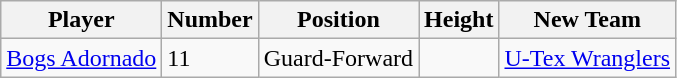<table class="wikitable">
<tr>
<th>Player</th>
<th>Number</th>
<th>Position</th>
<th>Height</th>
<th>New Team</th>
</tr>
<tr>
<td><a href='#'>Bogs Adornado</a></td>
<td>11</td>
<td>Guard-Forward</td>
<td></td>
<td><a href='#'>U-Tex Wranglers</a></td>
</tr>
</table>
